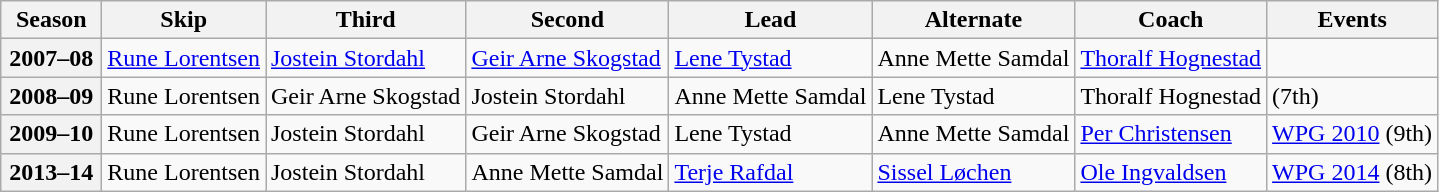<table class="wikitable">
<tr>
<th scope="col" width=60>Season</th>
<th scope="col">Skip</th>
<th scope="col">Third</th>
<th scope="col">Second</th>
<th scope="col">Lead</th>
<th scope="col">Alternate</th>
<th scope="col">Coach</th>
<th scope="col">Events</th>
</tr>
<tr>
<th scope="row">2007–08</th>
<td><a href='#'>Rune Lorentsen</a></td>
<td><a href='#'>Jostein Stordahl</a></td>
<td><a href='#'>Geir Arne Skogstad</a></td>
<td><a href='#'>Lene Tystad</a></td>
<td>Anne Mette Samdal</td>
<td><a href='#'>Thoralf Hognestad</a></td>
<td> </td>
</tr>
<tr>
<th scope="row">2008–09</th>
<td>Rune Lorentsen</td>
<td>Geir Arne Skogstad</td>
<td>Jostein Stordahl</td>
<td>Anne Mette Samdal</td>
<td>Lene Tystad</td>
<td>Thoralf Hognestad</td>
<td> (7th)</td>
</tr>
<tr>
<th scope="row">2009–10</th>
<td>Rune Lorentsen</td>
<td>Jostein Stordahl</td>
<td>Geir Arne Skogstad</td>
<td>Lene Tystad</td>
<td>Anne Mette Samdal</td>
<td><a href='#'>Per Christensen</a></td>
<td><a href='#'>WPG 2010</a> (9th)</td>
</tr>
<tr>
<th scope="row">2013–14</th>
<td>Rune Lorentsen</td>
<td>Jostein Stordahl</td>
<td>Anne Mette Samdal</td>
<td><a href='#'>Terje Rafdal</a></td>
<td><a href='#'>Sissel Løchen</a></td>
<td><a href='#'>Ole Ingvaldsen</a></td>
<td><a href='#'>WPG 2014</a> (8th)</td>
</tr>
</table>
